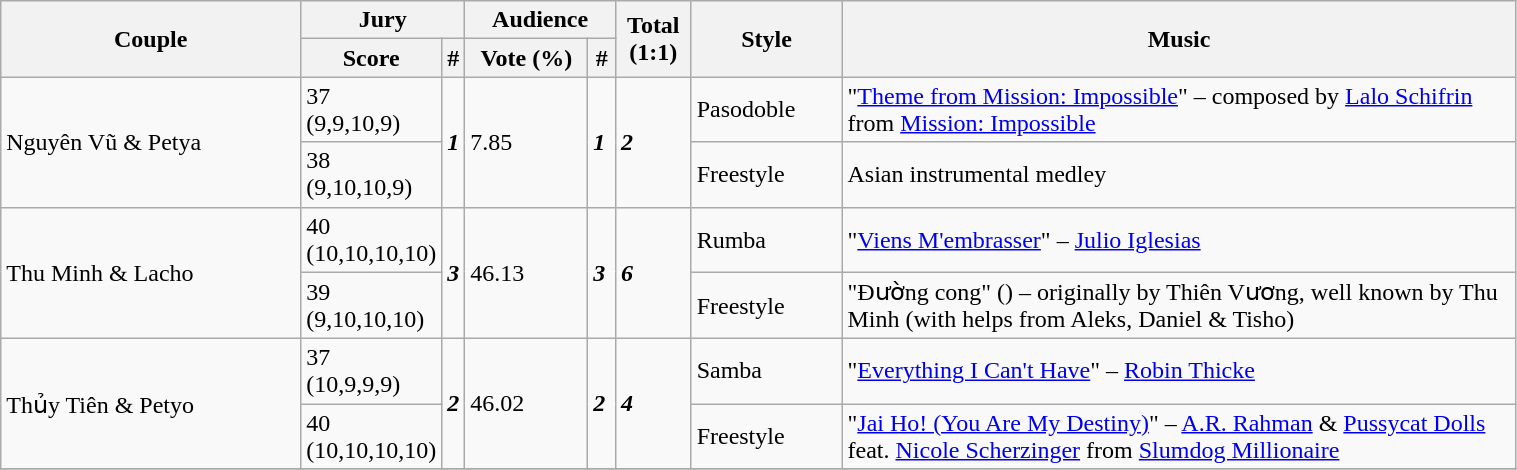<table class="wikitable" style="width:80%;">
<tr>
<th rowspan=2 style="width:20%;">Couple</th>
<th colspan=2 style="width:10%;">Jury</th>
<th colspan=2 style="width:10%;">Audience</th>
<th rowspan=2 style="width:5%;">Total<br> (1:1)</th>
<th rowspan=2 style="width:10%;">Style</th>
<th rowspan=2 style="width:45%;">Music</th>
</tr>
<tr>
<th>Score</th>
<th>#</th>
<th>Vote (%)</th>
<th>#</th>
</tr>
<tr>
<td rowspan=2>Nguyên Vũ & Petya</td>
<td>37<br> (9,9,10,9)</td>
<td rowspan=2><strong><em>1</em></strong></td>
<td rowspan=2>7.85</td>
<td rowspan=2><strong><em>1</em></strong></td>
<td rowspan=2><strong><em>2</em></strong></td>
<td>Pasodoble</td>
<td>"<a href='#'>Theme from Mission: Impossible</a>" – composed by <a href='#'>Lalo Schifrin</a> from <a href='#'>Mission: Impossible</a></td>
</tr>
<tr>
<td>38<br> (9,10,10,9)</td>
<td>Freestyle</td>
<td>Asian instrumental medley</td>
</tr>
<tr>
<td rowspan=2>Thu Minh & Lacho</td>
<td>40<br> (10,10,10,10)</td>
<td rowspan=2><strong><em>3</em></strong></td>
<td rowspan=2>46.13</td>
<td rowspan=2><strong><em>3</em></strong></td>
<td rowspan=2><strong><em>6</em></strong></td>
<td>Rumba</td>
<td>"<a href='#'>Viens M'embrasser</a>" – <a href='#'>Julio Iglesias</a></td>
</tr>
<tr>
<td>39<br> (9,10,10,10)</td>
<td>Freestyle</td>
<td>"Đường cong" () – originally by Thiên Vương, well known by Thu Minh (with helps from Aleks, Daniel & Tisho)</td>
</tr>
<tr>
<td rowspan=2>Thủy Tiên & Petyo</td>
<td>37<br> (10,9,9,9)</td>
<td rowspan=2><strong><em>2</em></strong></td>
<td rowspan=2>46.02</td>
<td rowspan=2><strong><em>2</em></strong></td>
<td rowspan=2><strong><em>4</em></strong></td>
<td>Samba</td>
<td>"<a href='#'>Everything I Can't Have</a>" – <a href='#'>Robin Thicke</a></td>
</tr>
<tr>
<td>40<br> (10,10,10,10)</td>
<td>Freestyle</td>
<td>"<a href='#'>Jai Ho! (You Are My Destiny)</a>" – <a href='#'>A.R. Rahman</a> & <a href='#'>Pussycat Dolls</a> feat. <a href='#'>Nicole Scherzinger</a> from <a href='#'>Slumdog Millionaire</a></td>
</tr>
<tr>
</tr>
</table>
